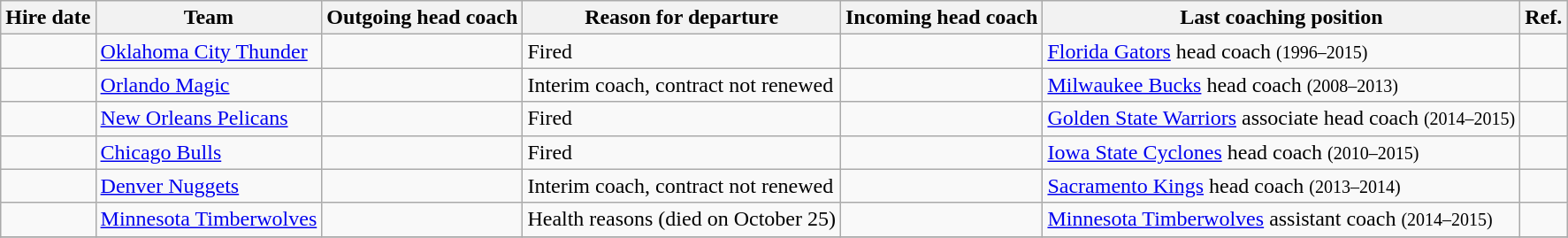<table class="wikitable sortable">
<tr>
<th>Hire date</th>
<th>Team</th>
<th>Outgoing head coach</th>
<th>Reason for departure</th>
<th>Incoming head coach</th>
<th class="unsortable">Last coaching position</th>
<th class="unsortable">Ref.</th>
</tr>
<tr>
<td align=center></td>
<td><a href='#'>Oklahoma City Thunder</a></td>
<td></td>
<td>Fired</td>
<td></td>
<td><a href='#'>Florida Gators</a> head coach <small>(1996–2015)</small></td>
<td></td>
</tr>
<tr>
<td align=center></td>
<td><a href='#'>Orlando Magic</a></td>
<td></td>
<td>Interim coach, contract not renewed</td>
<td></td>
<td><a href='#'>Milwaukee Bucks</a> head coach <small>(2008–2013)</small></td>
<td></td>
</tr>
<tr>
<td align=center></td>
<td><a href='#'>New Orleans Pelicans</a></td>
<td></td>
<td>Fired</td>
<td></td>
<td><a href='#'>Golden State Warriors</a> associate head coach <small>(2014–2015)</small></td>
<td></td>
</tr>
<tr>
<td align=center></td>
<td><a href='#'>Chicago Bulls</a></td>
<td></td>
<td>Fired</td>
<td></td>
<td><a href='#'>Iowa State Cyclones</a> head coach <small>(2010–2015)</small></td>
<td></td>
</tr>
<tr>
<td align=center></td>
<td><a href='#'>Denver Nuggets</a></td>
<td></td>
<td>Interim coach, contract not renewed</td>
<td></td>
<td><a href='#'>Sacramento Kings</a> head coach <small>(2013–2014)</small></td>
<td></td>
</tr>
<tr>
<td align=center></td>
<td><a href='#'>Minnesota Timberwolves</a></td>
<td></td>
<td>Health reasons (died on October 25)</td>
<td></td>
<td><a href='#'>Minnesota Timberwolves</a> assistant coach <small>(2014–2015)</small></td>
<td></td>
</tr>
<tr>
</tr>
</table>
